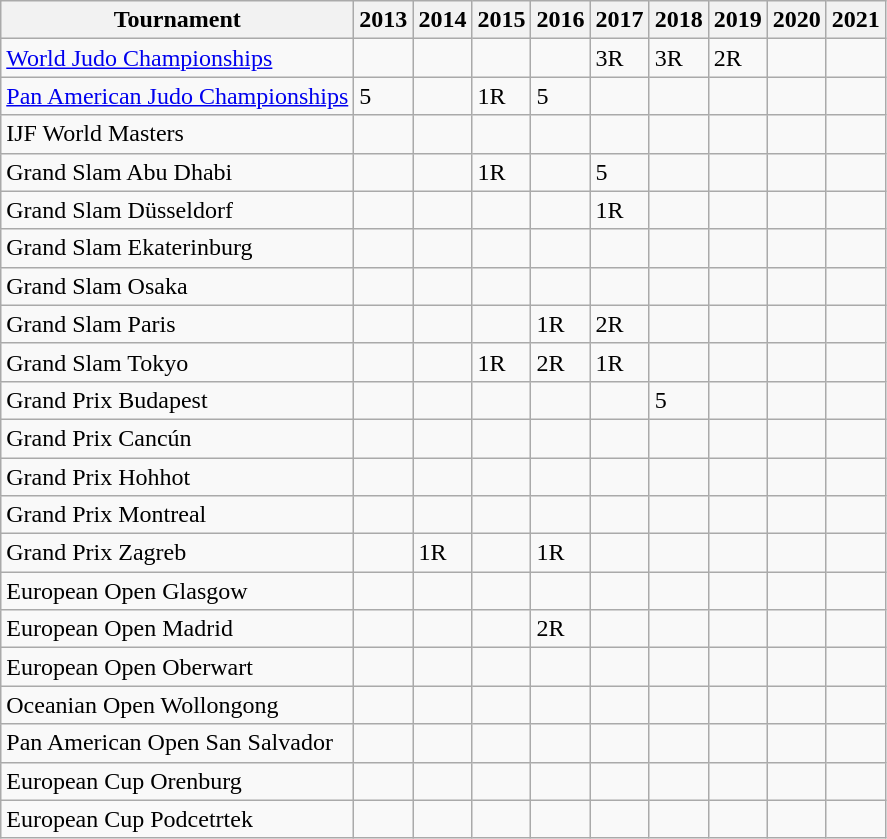<table class="wikitable mw-collapsible">
<tr>
<th>Tournament</th>
<th>2013</th>
<th>2014</th>
<th>2015</th>
<th>2016</th>
<th>2017</th>
<th>2018</th>
<th>2019</th>
<th>2020</th>
<th>2021</th>
</tr>
<tr>
<td><a href='#'>World Judo Championships</a></td>
<td></td>
<td></td>
<td></td>
<td></td>
<td>3R</td>
<td>3R</td>
<td>2R</td>
<td></td>
<td></td>
</tr>
<tr>
<td><a href='#'>Pan American Judo Championships</a></td>
<td>5</td>
<td></td>
<td>1R</td>
<td>5</td>
<td></td>
<td></td>
<td></td>
<td></td>
<td></td>
</tr>
<tr>
<td>IJF World Masters</td>
<td></td>
<td></td>
<td></td>
<td></td>
<td></td>
<td></td>
<td></td>
<td></td>
<td></td>
</tr>
<tr>
<td>Grand Slam Abu Dhabi</td>
<td></td>
<td></td>
<td>1R</td>
<td></td>
<td>5</td>
<td></td>
<td></td>
<td></td>
<td></td>
</tr>
<tr>
<td>Grand Slam Düsseldorf</td>
<td></td>
<td></td>
<td></td>
<td></td>
<td>1R</td>
<td></td>
<td></td>
<td></td>
<td></td>
</tr>
<tr>
<td>Grand Slam Ekaterinburg</td>
<td></td>
<td></td>
<td></td>
<td></td>
<td></td>
<td></td>
<td></td>
<td></td>
<td></td>
</tr>
<tr>
<td>Grand Slam Osaka</td>
<td></td>
<td></td>
<td></td>
<td></td>
<td></td>
<td></td>
<td></td>
<td></td>
<td></td>
</tr>
<tr>
<td>Grand Slam Paris</td>
<td></td>
<td></td>
<td></td>
<td>1R</td>
<td>2R</td>
<td></td>
<td></td>
<td></td>
<td></td>
</tr>
<tr>
<td>Grand Slam Tokyo</td>
<td></td>
<td></td>
<td>1R</td>
<td>2R</td>
<td>1R</td>
<td></td>
<td></td>
<td></td>
<td></td>
</tr>
<tr>
<td>Grand Prix Budapest</td>
<td></td>
<td></td>
<td></td>
<td></td>
<td></td>
<td>5</td>
<td></td>
<td></td>
<td></td>
</tr>
<tr>
<td>Grand Prix Cancún</td>
<td></td>
<td></td>
<td></td>
<td></td>
<td></td>
<td></td>
<td></td>
<td></td>
<td></td>
</tr>
<tr>
<td>Grand Prix Hohhot</td>
<td></td>
<td></td>
<td></td>
<td></td>
<td></td>
<td></td>
<td></td>
<td></td>
<td></td>
</tr>
<tr>
<td>Grand Prix Montreal</td>
<td></td>
<td></td>
<td></td>
<td></td>
<td></td>
<td></td>
<td></td>
<td></td>
<td></td>
</tr>
<tr>
<td>Grand Prix Zagreb</td>
<td></td>
<td>1R</td>
<td></td>
<td>1R</td>
<td></td>
<td></td>
<td></td>
<td></td>
<td></td>
</tr>
<tr>
<td>European Open Glasgow</td>
<td></td>
<td></td>
<td></td>
<td></td>
<td></td>
<td></td>
<td></td>
<td></td>
<td></td>
</tr>
<tr>
<td>European Open Madrid</td>
<td></td>
<td></td>
<td></td>
<td>2R</td>
<td></td>
<td></td>
<td></td>
<td></td>
<td></td>
</tr>
<tr>
<td>European Open Oberwart</td>
<td></td>
<td></td>
<td></td>
<td></td>
<td></td>
<td></td>
<td></td>
<td></td>
<td></td>
</tr>
<tr>
<td>Oceanian Open Wollongong</td>
<td></td>
<td></td>
<td></td>
<td></td>
<td></td>
<td></td>
<td></td>
<td></td>
<td></td>
</tr>
<tr>
<td>Pan American Open San Salvador</td>
<td></td>
<td></td>
<td></td>
<td></td>
<td></td>
<td></td>
<td></td>
<td></td>
<td></td>
</tr>
<tr>
<td>European Cup Orenburg</td>
<td></td>
<td></td>
<td></td>
<td></td>
<td></td>
<td></td>
<td></td>
<td></td>
<td></td>
</tr>
<tr>
<td>European Cup Podcetrtek</td>
<td></td>
<td></td>
<td></td>
<td></td>
<td></td>
<td></td>
<td></td>
<td></td>
<td></td>
</tr>
</table>
